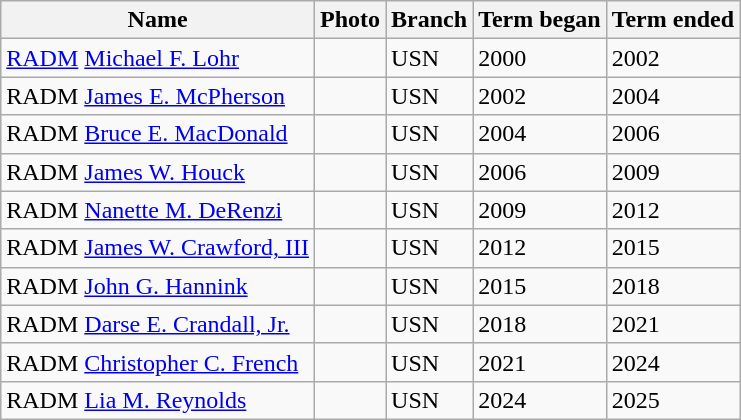<table class="wikitable">
<tr>
<th>Name</th>
<th>Photo</th>
<th>Branch</th>
<th>Term began</th>
<th>Term ended</th>
</tr>
<tr>
<td><a href='#'>RADM</a> <a href='#'>Michael F. Lohr</a></td>
<td></td>
<td>USN</td>
<td>2000</td>
<td>2002</td>
</tr>
<tr>
<td>RADM <a href='#'>James E. McPherson</a></td>
<td></td>
<td>USN</td>
<td>2002</td>
<td>2004</td>
</tr>
<tr>
<td>RADM <a href='#'>Bruce E. MacDonald</a></td>
<td></td>
<td>USN</td>
<td>2004</td>
<td>2006</td>
</tr>
<tr>
<td>RADM <a href='#'>James W. Houck</a></td>
<td></td>
<td>USN</td>
<td>2006</td>
<td>2009</td>
</tr>
<tr>
<td>RADM <a href='#'>Nanette M. DeRenzi</a></td>
<td></td>
<td>USN</td>
<td>2009</td>
<td>2012</td>
</tr>
<tr>
<td>RADM <a href='#'>James W. Crawford, III</a></td>
<td></td>
<td>USN</td>
<td>2012</td>
<td>2015</td>
</tr>
<tr>
<td>RADM <a href='#'>John G. Hannink</a></td>
<td></td>
<td>USN</td>
<td>2015</td>
<td>2018</td>
</tr>
<tr>
<td>RADM <a href='#'>Darse E. Crandall, Jr.</a></td>
<td></td>
<td>USN</td>
<td>2018</td>
<td>2021</td>
</tr>
<tr>
<td>RADM <a href='#'>Christopher C. French</a></td>
<td></td>
<td>USN</td>
<td>2021</td>
<td>2024</td>
</tr>
<tr>
<td>RADM <a href='#'>Lia M. Reynolds</a></td>
<td></td>
<td>USN</td>
<td>2024</td>
<td>2025</td>
</tr>
</table>
